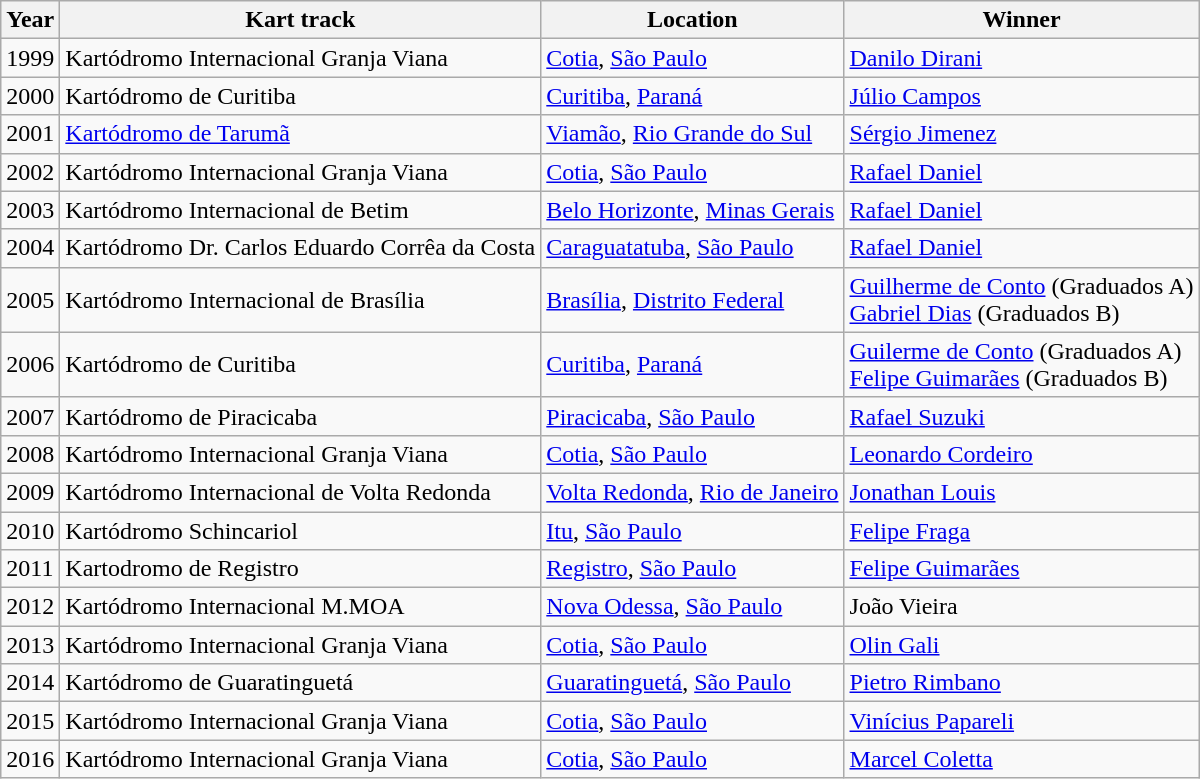<table class="wikitable">
<tr>
<th>Year</th>
<th>Kart track</th>
<th>Location</th>
<th>Winner</th>
</tr>
<tr>
<td>1999</td>
<td>Kartódromo Internacional Granja Viana</td>
<td><a href='#'>Cotia</a>, <a href='#'>São Paulo</a></td>
<td> <a href='#'>Danilo Dirani</a></td>
</tr>
<tr>
<td>2000</td>
<td>Kartódromo de Curitiba</td>
<td><a href='#'>Curitiba</a>, <a href='#'>Paraná</a></td>
<td> <a href='#'>Júlio Campos</a></td>
</tr>
<tr>
<td>2001</td>
<td><a href='#'>Kartódromo de Tarumã</a></td>
<td><a href='#'>Viamão</a>, <a href='#'>Rio Grande do Sul</a></td>
<td> <a href='#'>Sérgio Jimenez</a></td>
</tr>
<tr>
<td>2002</td>
<td>Kartódromo Internacional Granja Viana</td>
<td><a href='#'>Cotia</a>, <a href='#'>São Paulo</a></td>
<td> <a href='#'>Rafael Daniel</a></td>
</tr>
<tr>
<td>2003</td>
<td>Kartódromo Internacional de Betim</td>
<td><a href='#'>Belo Horizonte</a>, <a href='#'>Minas Gerais</a></td>
<td> <a href='#'>Rafael Daniel</a></td>
</tr>
<tr>
<td>2004</td>
<td>Kartódromo Dr. Carlos Eduardo Corrêa da Costa</td>
<td><a href='#'>Caraguatatuba</a>, <a href='#'>São Paulo</a></td>
<td> <a href='#'>Rafael Daniel</a></td>
</tr>
<tr>
<td>2005</td>
<td>Kartódromo Internacional de Brasília</td>
<td><a href='#'>Brasília</a>, <a href='#'>Distrito Federal</a></td>
<td> <a href='#'>Guilherme de Conto</a> (Graduados A) <br>  <a href='#'>Gabriel Dias</a> (Graduados B)</td>
</tr>
<tr>
<td>2006</td>
<td>Kartódromo de Curitiba</td>
<td><a href='#'>Curitiba</a>, <a href='#'>Paraná</a></td>
<td> <a href='#'>Guilerme de Conto</a> (Graduados A) <br>  <a href='#'>Felipe Guimarães</a> (Graduados B)</td>
</tr>
<tr>
<td>2007</td>
<td>Kartódromo de Piracicaba</td>
<td><a href='#'>Piracicaba</a>, <a href='#'>São Paulo</a></td>
<td> <a href='#'>Rafael Suzuki</a></td>
</tr>
<tr>
<td>2008</td>
<td>Kartódromo Internacional Granja Viana</td>
<td><a href='#'>Cotia</a>, <a href='#'>São Paulo</a></td>
<td> <a href='#'>Leonardo Cordeiro</a></td>
</tr>
<tr>
<td>2009</td>
<td>Kartódromo Internacional de Volta Redonda</td>
<td><a href='#'>Volta Redonda</a>, <a href='#'>Rio de Janeiro</a></td>
<td> <a href='#'>Jonathan Louis</a></td>
</tr>
<tr>
<td>2010</td>
<td>Kartódromo Schincariol</td>
<td><a href='#'>Itu</a>, <a href='#'>São Paulo</a></td>
<td> <a href='#'>Felipe Fraga</a></td>
</tr>
<tr>
<td>2011</td>
<td>Kartodromo de Registro</td>
<td><a href='#'>Registro</a>, <a href='#'>São Paulo</a></td>
<td> <a href='#'>Felipe Guimarães</a></td>
</tr>
<tr>
<td>2012</td>
<td>Kartódromo Internacional M.MOA</td>
<td><a href='#'>Nova Odessa</a>, <a href='#'>São Paulo</a></td>
<td> João Vieira</td>
</tr>
<tr>
<td>2013</td>
<td>Kartódromo Internacional Granja Viana</td>
<td><a href='#'>Cotia</a>, <a href='#'>São Paulo</a></td>
<td> <a href='#'>Olin Gali</a></td>
</tr>
<tr>
<td>2014</td>
<td>Kartódromo de Guaratinguetá</td>
<td><a href='#'>Guaratinguetá</a>, <a href='#'>São Paulo</a></td>
<td> <a href='#'>Pietro Rimbano</a></td>
</tr>
<tr>
<td>2015</td>
<td>Kartódromo Internacional Granja Viana</td>
<td><a href='#'>Cotia</a>, <a href='#'>São Paulo</a></td>
<td> <a href='#'>Vinícius Papareli</a></td>
</tr>
<tr>
<td>2016</td>
<td>Kartódromo Internacional Granja Viana</td>
<td><a href='#'>Cotia</a>, <a href='#'>São Paulo</a></td>
<td> <a href='#'>Marcel Coletta</a></td>
</tr>
</table>
